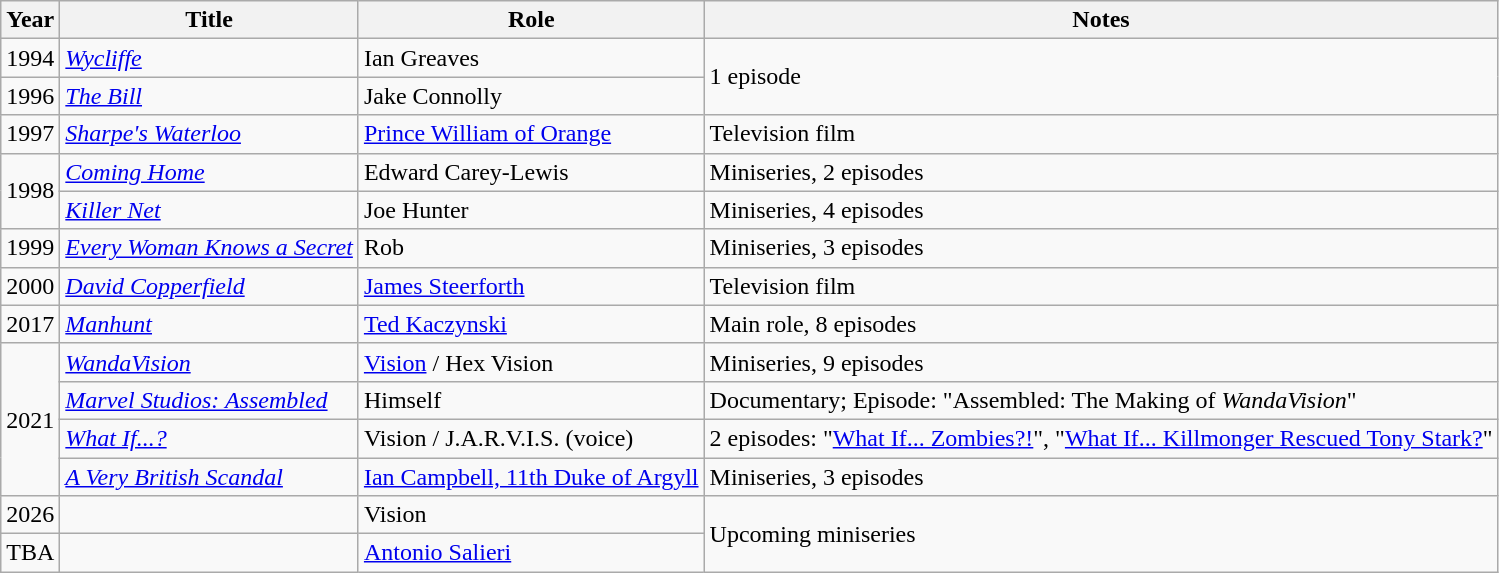<table class="wikitable sortable">
<tr>
<th>Year</th>
<th>Title</th>
<th>Role</th>
<th class=unsortable>Notes</th>
</tr>
<tr>
<td>1994</td>
<td><em><a href='#'>Wycliffe</a></em></td>
<td>Ian Greaves</td>
<td rowspan="2">1 episode</td>
</tr>
<tr>
<td>1996</td>
<td><em><a href='#'>The Bill</a></em></td>
<td>Jake Connolly</td>
</tr>
<tr>
<td>1997</td>
<td><em><a href='#'>Sharpe's Waterloo</a></em></td>
<td><a href='#'>Prince William of Orange</a></td>
<td>Television film</td>
</tr>
<tr>
<td rowspan=2>1998</td>
<td><em><a href='#'>Coming Home</a></em></td>
<td>Edward Carey-Lewis</td>
<td>Miniseries, 2 episodes</td>
</tr>
<tr>
<td><em><a href='#'>Killer Net</a></em></td>
<td>Joe Hunter</td>
<td>Miniseries, 4 episodes</td>
</tr>
<tr>
<td>1999</td>
<td><em><a href='#'>Every Woman Knows a Secret</a></em></td>
<td>Rob</td>
<td>Miniseries, 3 episodes</td>
</tr>
<tr>
<td>2000</td>
<td><em><a href='#'>David Copperfield</a></em></td>
<td><a href='#'>James Steerforth</a></td>
<td>Television film</td>
</tr>
<tr>
<td>2017</td>
<td><em><a href='#'>Manhunt</a></em></td>
<td><a href='#'>Ted Kaczynski</a></td>
<td>Main role, 8 episodes</td>
</tr>
<tr>
<td rowspan="4">2021</td>
<td><em><a href='#'>WandaVision</a></em></td>
<td><a href='#'>Vision</a> / Hex Vision</td>
<td>Miniseries, 9 episodes</td>
</tr>
<tr>
<td><em><a href='#'>Marvel Studios: Assembled</a></em></td>
<td>Himself</td>
<td>Documentary; Episode: "Assembled: The Making of <em>WandaVision</em>"</td>
</tr>
<tr>
<td><em><a href='#'>What If...?</a></em></td>
<td>Vision / J.A.R.V.I.S. (voice)</td>
<td>2 episodes: "<a href='#'>What If... Zombies?!</a>", "<a href='#'>What If... Killmonger Rescued Tony Stark?</a>"</td>
</tr>
<tr>
<td><em><a href='#'>A Very British Scandal</a></em></td>
<td><a href='#'>Ian Campbell, 11th Duke of Argyll</a></td>
<td>Miniseries, 3 episodes</td>
</tr>
<tr>
<td>2026</td>
<td></td>
<td>Vision</td>
<td rowspan="2">Upcoming miniseries</td>
</tr>
<tr>
<td>TBA</td>
<td></td>
<td><a href='#'>Antonio Salieri</a></td>
</tr>
</table>
